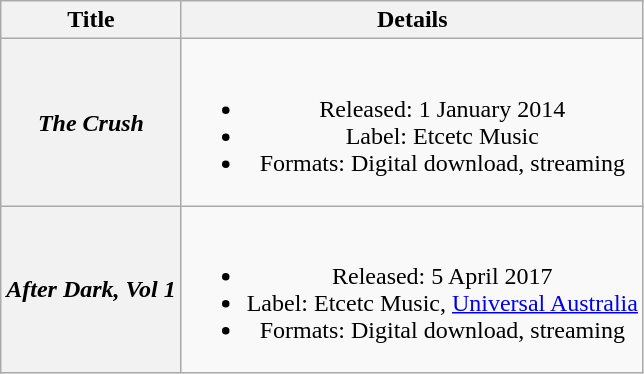<table class="wikitable plainrowheaders" style="text-align:center;">
<tr>
<th>Title</th>
<th>Details</th>
</tr>
<tr>
<th scope="row"><em>The Crush</em></th>
<td><br><ul><li>Released: 1 January 2014</li><li>Label: Etcetc Music</li><li>Formats: Digital download, streaming</li></ul></td>
</tr>
<tr>
<th scope="row"><em>After Dark, Vol 1</em></th>
<td><br><ul><li>Released: 5 April 2017</li><li>Label: Etcetc Music, <a href='#'>Universal Australia</a></li><li>Formats: Digital download, streaming</li></ul></td>
</tr>
</table>
